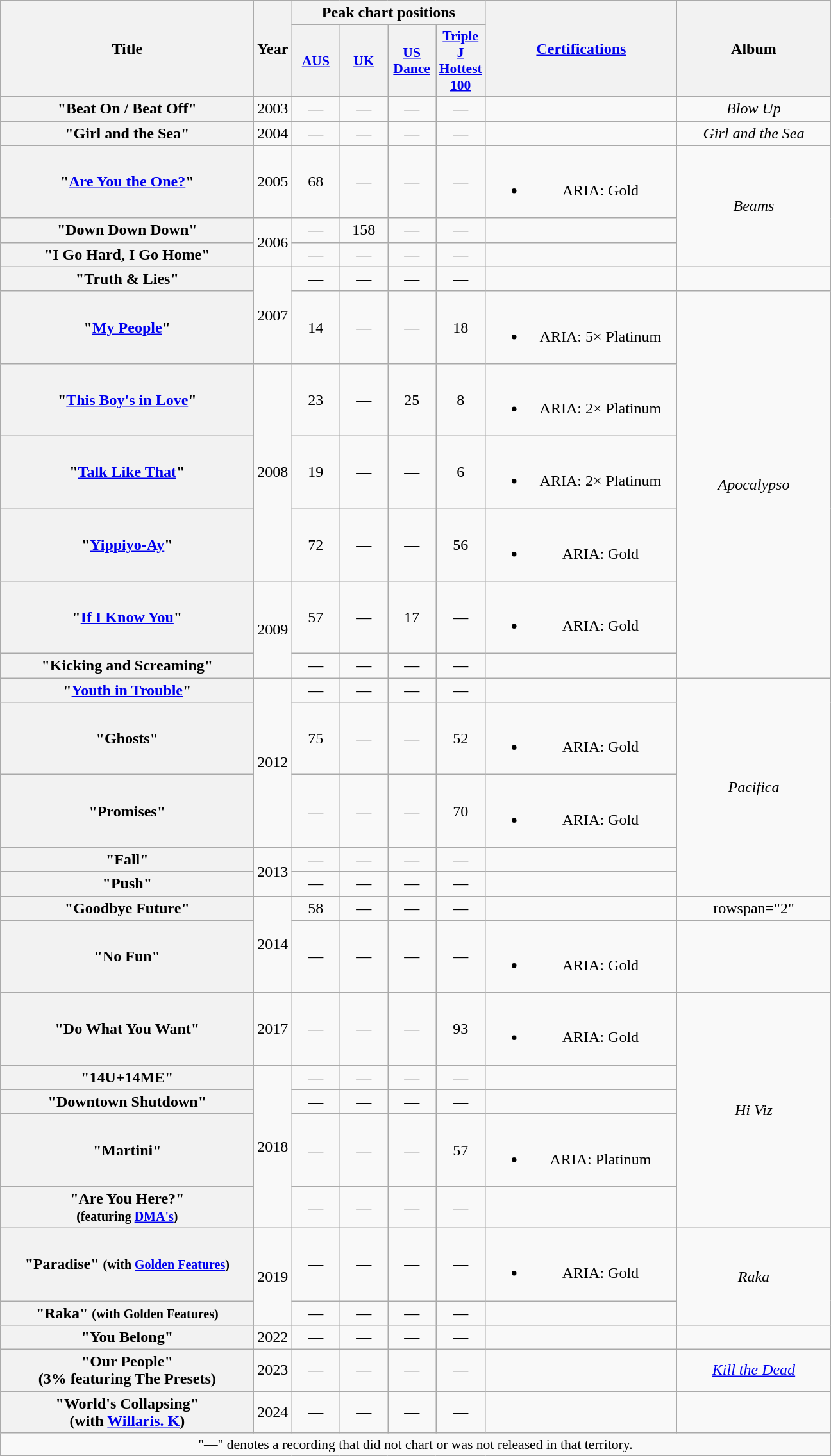<table class="wikitable plainrowheaders" style="text-align:center;">
<tr>
<th scope="col" rowspan="2" style="width:16em;">Title</th>
<th scope="col" rowspan="2" style="width:1em;">Year</th>
<th scope="col" colspan=4">Peak chart positions</th>
<th scope="col" rowspan="2" style="width:12em;"><a href='#'>Certifications</a></th>
<th scope="col" rowspan="2" style="width:9.5em;">Album</th>
</tr>
<tr>
<th scope="col" style="width:3em;font-size:90%;"><a href='#'>AUS</a><br></th>
<th scope="col" style="width:3em;font-size:90%;"><a href='#'>UK</a><br></th>
<th scope="col" style="width:3em;font-size:90%;"><a href='#'>US Dance</a><br></th>
<th scope="col" style="width:3em;font-size:90%;"><a href='#'>Triple J Hottest 100</a><br></th>
</tr>
<tr>
<th scope="row">"Beat On / Beat Off"</th>
<td>2003</td>
<td>—</td>
<td>—</td>
<td>—</td>
<td>—</td>
<td></td>
<td><em>Blow Up</em></td>
</tr>
<tr>
<th scope="row">"Girl and the Sea"</th>
<td>2004</td>
<td>—</td>
<td>—</td>
<td>—</td>
<td>—</td>
<td></td>
<td><em>Girl and the Sea</em></td>
</tr>
<tr>
<th scope="row">"<a href='#'>Are You the One?</a>"</th>
<td>2005</td>
<td>68</td>
<td>—</td>
<td>—</td>
<td>—</td>
<td><br><ul><li>ARIA: Gold</li></ul></td>
<td rowspan="3"><em>Beams</em></td>
</tr>
<tr>
<th scope="row">"Down Down Down"</th>
<td rowspan="2">2006</td>
<td>—</td>
<td>158</td>
<td>—</td>
<td>—</td>
<td></td>
</tr>
<tr>
<th scope="row">"I Go Hard, I Go Home"</th>
<td>—</td>
<td>—</td>
<td>—</td>
<td>—</td>
<td></td>
</tr>
<tr>
<th scope="row">"Truth & Lies"</th>
<td rowspan="2">2007</td>
<td>—</td>
<td>—</td>
<td>—</td>
<td>—</td>
<td></td>
<td></td>
</tr>
<tr>
<th scope="row">"<a href='#'>My People</a>"</th>
<td>14</td>
<td>—</td>
<td>—</td>
<td>18</td>
<td><br><ul><li>ARIA: 5× Platinum</li></ul></td>
<td rowspan="6"><em>Apocalypso</em></td>
</tr>
<tr>
<th scope="row">"<a href='#'>This Boy's in Love</a>"</th>
<td rowspan="3">2008</td>
<td>23</td>
<td>—</td>
<td>25</td>
<td>8</td>
<td><br><ul><li>ARIA: 2× Platinum</li></ul></td>
</tr>
<tr>
<th scope="row">"<a href='#'>Talk Like That</a>"</th>
<td>19</td>
<td>—</td>
<td>—</td>
<td>6</td>
<td><br><ul><li>ARIA: 2× Platinum</li></ul></td>
</tr>
<tr>
<th scope="row">"<a href='#'>Yippiyo-Ay</a>"</th>
<td>72</td>
<td>—</td>
<td>—</td>
<td>56</td>
<td><br><ul><li>ARIA: Gold</li></ul></td>
</tr>
<tr>
<th scope="row">"<a href='#'>If I Know You</a>"</th>
<td rowspan="2">2009</td>
<td>57</td>
<td>—</td>
<td>17</td>
<td>—</td>
<td><br><ul><li>ARIA: Gold</li></ul></td>
</tr>
<tr>
<th scope="row">"Kicking and Screaming"</th>
<td>—</td>
<td>—</td>
<td>—</td>
<td>—</td>
<td></td>
</tr>
<tr>
<th scope="row">"<a href='#'>Youth in Trouble</a>"</th>
<td rowspan="3">2012</td>
<td>—</td>
<td>—</td>
<td>—</td>
<td>—</td>
<td></td>
<td rowspan="5"><em>Pacifica</em></td>
</tr>
<tr>
<th scope="row">"Ghosts"</th>
<td>75</td>
<td>—</td>
<td>—</td>
<td>52</td>
<td><br><ul><li>ARIA: Gold</li></ul></td>
</tr>
<tr>
<th scope="row">"Promises"</th>
<td>—</td>
<td>—</td>
<td>—</td>
<td>70</td>
<td><br><ul><li>ARIA: Gold</li></ul></td>
</tr>
<tr>
<th scope="row">"Fall"</th>
<td rowspan="2">2013</td>
<td>—</td>
<td>—</td>
<td>—</td>
<td>—</td>
<td></td>
</tr>
<tr>
<th scope="row">"Push"</th>
<td>—</td>
<td>—</td>
<td>—</td>
<td>—</td>
<td></td>
</tr>
<tr>
<th scope="row">"Goodbye Future"</th>
<td rowspan="2">2014</td>
<td>58</td>
<td>—</td>
<td>—</td>
<td>—</td>
<td></td>
<td>rowspan="2" </td>
</tr>
<tr>
<th scope="row">"No Fun"</th>
<td>—</td>
<td>—</td>
<td>—</td>
<td>—</td>
<td><br><ul><li>ARIA: Gold</li></ul></td>
</tr>
<tr>
<th scope="row">"Do What You Want"</th>
<td>2017</td>
<td>—</td>
<td>—</td>
<td>—</td>
<td>93</td>
<td><br><ul><li>ARIA: Gold</li></ul></td>
<td rowspan="5"><em>Hi Viz</em></td>
</tr>
<tr>
<th scope="row">"14U+14ME"</th>
<td rowspan="4">2018</td>
<td>—</td>
<td>—</td>
<td>—</td>
<td>—</td>
<td></td>
</tr>
<tr>
<th scope="row">"Downtown Shutdown"</th>
<td>—</td>
<td>—</td>
<td>—</td>
<td>—</td>
<td></td>
</tr>
<tr>
<th scope="row">"Martini"</th>
<td>—</td>
<td>—</td>
<td>—</td>
<td>57</td>
<td><br><ul><li>ARIA: Platinum</li></ul></td>
</tr>
<tr>
<th scope="row">"Are You Here?"<br><small>(featuring <a href='#'>DMA's</a>)</small></th>
<td>—</td>
<td>—</td>
<td>—</td>
<td>—</td>
<td></td>
</tr>
<tr>
<th scope="row">"Paradise" <small>(with <a href='#'>Golden Features</a>)</small></th>
<td rowspan="2">2019</td>
<td>—</td>
<td>—</td>
<td>—</td>
<td>—</td>
<td><br><ul><li>ARIA: Gold</li></ul></td>
<td rowspan="2"><em>Raka</em></td>
</tr>
<tr>
<th scope="row">"Raka" <small>(with Golden Features)</small></th>
<td>—</td>
<td>—</td>
<td>—</td>
<td>—</td>
<td></td>
</tr>
<tr>
<th scope="row">"You Belong"</th>
<td>2022</td>
<td>—</td>
<td>—</td>
<td>—</td>
<td>—</td>
<td></td>
<td></td>
</tr>
<tr>
<th scope="row">"Our People"<br>(3% featuring The Presets)</th>
<td>2023</td>
<td>—</td>
<td>—</td>
<td>—</td>
<td>—</td>
<td></td>
<td><em><a href='#'>Kill the Dead</a></em></td>
</tr>
<tr>
<th scope="row">"World's Collapsing"<br>(with <a href='#'>Willaris. K</a>)</th>
<td>2024</td>
<td>—</td>
<td>—</td>
<td>—</td>
<td>—</td>
<td></td>
<td></td>
</tr>
<tr>
<td align="center" colspan="8" style="font-size: 90%">"—" denotes a recording that did not chart or was not released in that territory.</td>
</tr>
</table>
